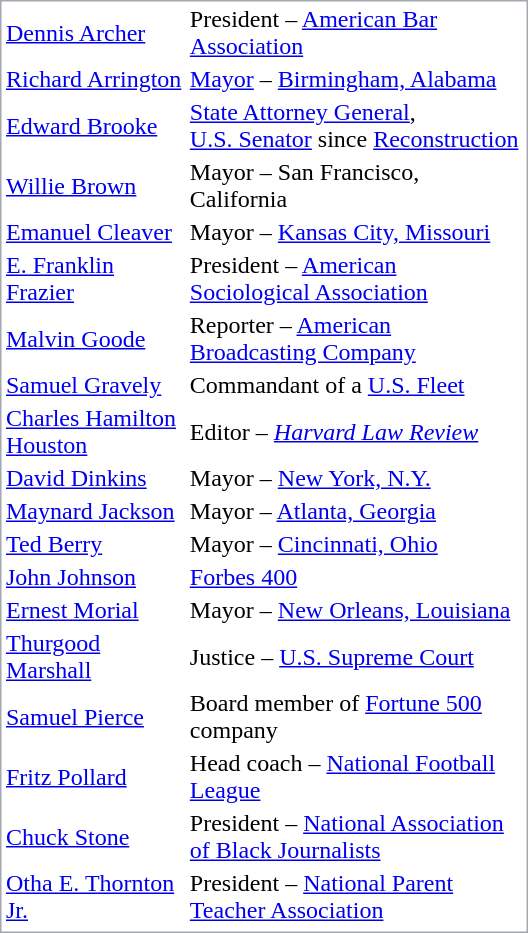<table class="floatright" style="margin: 0.5em 0.0em 0.5em 1.0em; border: 1px solid #a2a9b1; width:22em;">
<tr>
<td><a href='#'>Dennis Archer</a></td>
<td>President – <a href='#'>American Bar Association</a></td>
</tr>
<tr>
<td><a href='#'>Richard Arrington</a></td>
<td><a href='#'>Mayor</a> – <a href='#'>Birmingham, Alabama</a></td>
</tr>
<tr>
<td><a href='#'>Edward Brooke</a></td>
<td><a href='#'>State Attorney General</a>,<br><a href='#'>U.S. Senator</a> since <a href='#'>Reconstruction</a></td>
</tr>
<tr>
<td><a href='#'>Willie Brown</a></td>
<td>Mayor – San Francisco, California</td>
</tr>
<tr>
<td><a href='#'>Emanuel Cleaver</a></td>
<td>Mayor – <a href='#'>Kansas City, Missouri</a></td>
</tr>
<tr>
<td><a href='#'>E. Franklin Frazier</a></td>
<td>President – <a href='#'>American Sociological Association</a></td>
</tr>
<tr>
<td><a href='#'>Malvin Goode</a></td>
<td>Reporter – <a href='#'>American Broadcasting Company</a></td>
</tr>
<tr>
<td><a href='#'>Samuel Gravely</a></td>
<td>Commandant of a <a href='#'>U.S. Fleet</a></td>
</tr>
<tr>
<td><a href='#'>Charles Hamilton Houston</a></td>
<td>Editor – <em><a href='#'>Harvard Law Review</a></em></td>
</tr>
<tr>
<td><a href='#'>David Dinkins</a></td>
<td>Mayor – <a href='#'>New York, N.Y.</a></td>
</tr>
<tr>
<td><a href='#'>Maynard Jackson</a></td>
<td>Mayor – <a href='#'>Atlanta, Georgia</a></td>
</tr>
<tr>
<td><a href='#'>Ted Berry</a></td>
<td>Mayor – <a href='#'>Cincinnati, Ohio</a></td>
</tr>
<tr>
<td><a href='#'>John Johnson</a></td>
<td><a href='#'>Forbes 400</a></td>
</tr>
<tr>
<td><a href='#'>Ernest Morial</a></td>
<td>Mayor – <a href='#'>New Orleans, Louisiana</a></td>
</tr>
<tr>
<td><a href='#'>Thurgood Marshall</a></td>
<td>Justice – <a href='#'>U.S. Supreme Court</a></td>
</tr>
<tr>
<td><a href='#'>Samuel Pierce</a></td>
<td>Board member of <a href='#'>Fortune 500</a> company</td>
</tr>
<tr>
<td><a href='#'>Fritz Pollard</a></td>
<td>Head coach – <a href='#'>National Football League</a></td>
</tr>
<tr>
<td><a href='#'>Chuck Stone</a></td>
<td>President – <a href='#'>National Association of Black Journalists</a></td>
</tr>
<tr>
<td><a href='#'>Otha E. Thornton Jr.</a></td>
<td>President – <a href='#'>National Parent Teacher Association</a></td>
</tr>
<tr>
</tr>
</table>
